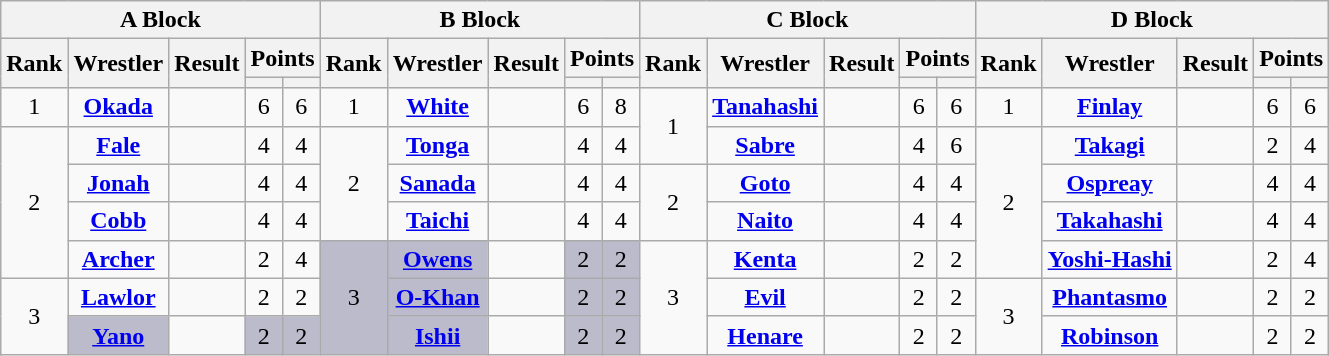<table class="wikitable mw-collapsible mw-collapsed" style="text-align: center">
<tr>
<th colspan="5">A Block</th>
<th colspan="5">B Block</th>
<th colspan="5">C Block</th>
<th colspan="5">D Block</th>
</tr>
<tr>
<th rowspan="2">Rank</th>
<th rowspan="2">Wrestler</th>
<th rowspan="2">Result</th>
<th colspan="2">Points</th>
<th rowspan="2">Rank</th>
<th rowspan="2">Wrestler</th>
<th rowspan="2">Result</th>
<th colspan="2">Points</th>
<th rowspan="2">Rank</th>
<th rowspan="2">Wrestler</th>
<th rowspan="2">Result</th>
<th colspan="2">Points</th>
<th rowspan="2">Rank</th>
<th rowspan="2">Wrestler</th>
<th rowspan="2">Result</th>
<th colspan="2">Points</th>
</tr>
<tr>
<th></th>
<th></th>
<th></th>
<th></th>
<th></th>
<th></th>
<th></th>
<th></th>
</tr>
<tr>
<td>1</td>
<td><strong><a href='#'>Okada</a></strong></td>
<td></td>
<td>6</td>
<td>6</td>
<td>1</td>
<td><strong><a href='#'>White</a></strong></td>
<td></td>
<td>6</td>
<td>8</td>
<td rowspan="2">1</td>
<td><strong><a href='#'>Tanahashi</a></strong></td>
<td></td>
<td>6</td>
<td>6</td>
<td>1</td>
<td><strong><a href='#'>Finlay</a></strong></td>
<td></td>
<td>6</td>
<td>6</td>
</tr>
<tr>
<td rowspan="4">2</td>
<td><strong><a href='#'>Fale</a></strong></td>
<td></td>
<td>4</td>
<td>4</td>
<td rowspan="3">2</td>
<td><strong><a href='#'>Tonga</a></strong></td>
<td></td>
<td>4</td>
<td>4</td>
<td><strong><a href='#'>Sabre</a></strong></td>
<td></td>
<td>4</td>
<td>6</td>
<td rowspan="4">2</td>
<td><strong><a href='#'>Takagi</a></strong></td>
<td></td>
<td>2</td>
<td>4</td>
</tr>
<tr>
<td><strong><a href='#'>Jonah</a></strong></td>
<td></td>
<td>4</td>
<td>4</td>
<td><a href='#'><strong>Sanada</strong></a></td>
<td></td>
<td>4</td>
<td>4</td>
<td rowspan="2">2</td>
<td><strong><a href='#'>Goto</a></strong></td>
<td></td>
<td>4</td>
<td>4</td>
<td><strong><a href='#'>Ospreay</a></strong></td>
<td></td>
<td>4</td>
<td>4</td>
</tr>
<tr>
<td><strong><a href='#'>Cobb</a></strong></td>
<td></td>
<td>4</td>
<td>4</td>
<td><a href='#'><strong>Taichi</strong></a></td>
<td></td>
<td>4</td>
<td>4</td>
<td><strong><a href='#'>Naito</a></strong></td>
<td></td>
<td>4</td>
<td>4</td>
<td><strong><a href='#'>Takahashi</a></strong></td>
<td></td>
<td>4</td>
<td>4</td>
</tr>
<tr>
<td><strong><a href='#'>Archer</a></strong></td>
<td></td>
<td>2</td>
<td>4</td>
<td rowspan="3" style="background: #BBBBCC;">3</td>
<td style="background: #BBBBCC;"><strong><a href='#'>Owens</a></strong></td>
<td></td>
<td style="background: #BBBBCC;">2</td>
<td style="background: #BBBBCC;">2</td>
<td rowspan="3">3</td>
<td><strong><a href='#'>Kenta</a></strong></td>
<td></td>
<td>2</td>
<td>2</td>
<td><strong><a href='#'>Yoshi-Hashi</a></strong></td>
<td></td>
<td>2</td>
<td>4</td>
</tr>
<tr>
<td rowspan="2">3</td>
<td><strong><a href='#'>Lawlor</a></strong></td>
<td></td>
<td>2</td>
<td>2</td>
<td style="background: #BBBBCC;"><a href='#'><strong>O-Khan</strong></a></td>
<td></td>
<td style="background: #BBBBCC;">2</td>
<td style="background: #BBBBCC;">2</td>
<td><a href='#'><strong>Evil</strong></a></td>
<td></td>
<td>2</td>
<td>2</td>
<td rowspan="2">3</td>
<td><strong><a href='#'>Phantasmo</a></strong></td>
<td></td>
<td>2</td>
<td>2</td>
</tr>
<tr>
<td style="background: #BBBBCC;"><strong><a href='#'>Yano</a></strong></td>
<td></td>
<td style="background: #BBBBCC;">2</td>
<td style="background: #BBBBCC;">2</td>
<td style="background: #BBBBCC;"><strong><a href='#'>Ishii</a></strong></td>
<td></td>
<td style="background: #BBBBCC;">2</td>
<td style="background: #BBBBCC;">2</td>
<td><strong><a href='#'>Henare</a></strong></td>
<td></td>
<td>2</td>
<td>2</td>
<td><strong><a href='#'>Robinson</a></strong></td>
<td></td>
<td>2</td>
<td>2</td>
</tr>
</table>
